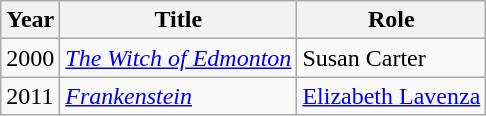<table class="wikitable sortable">
<tr>
<th>Year</th>
<th>Title</th>
<th>Role</th>
</tr>
<tr>
<td>2000</td>
<td><em><a href='#'>The Witch of Edmonton</a></em></td>
<td>Susan Carter</td>
</tr>
<tr>
<td>2011</td>
<td><em><a href='#'>Frankenstein</a></em></td>
<td><a href='#'>Elizabeth Lavenza</a></td>
</tr>
</table>
